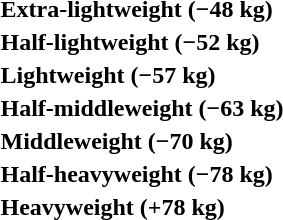<table>
<tr>
<th rowspan=2 style="text-align:left;">Extra-lightweight (−48 kg)</th>
<td rowspan=2></td>
<td rowspan=2></td>
<td></td>
</tr>
<tr>
<td></td>
</tr>
<tr>
<th rowspan=2 style="text-align:left;">Half-lightweight (−52 kg)</th>
<td rowspan=2></td>
<td rowspan=2></td>
<td></td>
</tr>
<tr>
<td></td>
</tr>
<tr>
<th rowspan=2 style="text-align:left;">Lightweight (−57 kg)</th>
<td rowspan=2></td>
<td rowspan=2></td>
<td></td>
</tr>
<tr>
<td></td>
</tr>
<tr>
<th rowspan=2 style="text-align:left;">Half-middleweight (−63 kg)</th>
<td rowspan=2></td>
<td rowspan=2></td>
<td></td>
</tr>
<tr>
<td></td>
</tr>
<tr>
<th rowspan=2 style="text-align:left;">Middleweight (−70 kg)</th>
<td rowspan=2></td>
<td rowspan=2></td>
<td></td>
</tr>
<tr>
<td></td>
</tr>
<tr>
<th rowspan=2 style="text-align:left;">Half-heavyweight (−78 kg)</th>
<td rowspan=2></td>
<td rowspan=2></td>
<td></td>
</tr>
<tr>
<td></td>
</tr>
<tr>
<th rowspan=2 style="text-align:left;">Heavyweight (+78 kg)</th>
<td rowspan=2></td>
<td rowspan=2></td>
<td></td>
</tr>
<tr>
<td></td>
</tr>
</table>
